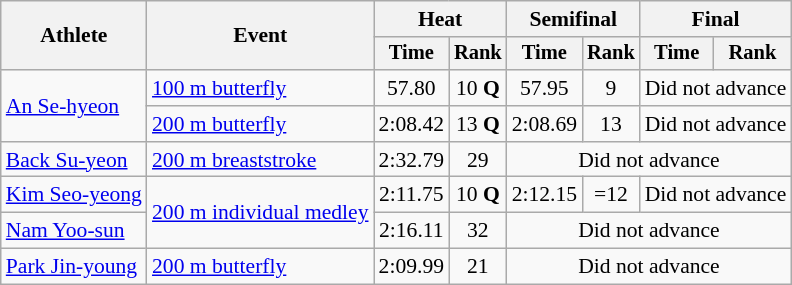<table class=wikitable style="font-size:90%">
<tr>
<th rowspan="2">Athlete</th>
<th rowspan="2">Event</th>
<th colspan="2">Heat</th>
<th colspan="2">Semifinal</th>
<th colspan="2">Final</th>
</tr>
<tr style="font-size:95%">
<th>Time</th>
<th>Rank</th>
<th>Time</th>
<th>Rank</th>
<th>Time</th>
<th>Rank</th>
</tr>
<tr align=center>
<td align=left rowspan=2><a href='#'>An Se-hyeon</a></td>
<td align=left><a href='#'>100 m butterfly</a></td>
<td>57.80</td>
<td>10 <strong>Q</strong></td>
<td>57.95</td>
<td>9</td>
<td colspan=2>Did not advance</td>
</tr>
<tr align=center>
<td align=left><a href='#'>200 m butterfly</a></td>
<td>2:08.42</td>
<td>13 <strong>Q</strong></td>
<td>2:08.69</td>
<td>13</td>
<td colspan=2>Did not advance</td>
</tr>
<tr align=center>
<td align=left><a href='#'>Back Su-yeon</a></td>
<td align=left><a href='#'>200 m breaststroke</a></td>
<td>2:32.79</td>
<td>29</td>
<td colspan=4>Did not advance</td>
</tr>
<tr align=center>
<td align=left><a href='#'>Kim Seo-yeong</a></td>
<td align=left rowspan=2><a href='#'>200 m individual medley</a></td>
<td>2:11.75</td>
<td>10 <strong>Q</strong></td>
<td>2:12.15</td>
<td>=12</td>
<td colspan=2>Did not advance</td>
</tr>
<tr align=center>
<td align=left><a href='#'>Nam Yoo-sun</a></td>
<td>2:16.11</td>
<td>32</td>
<td colspan=4>Did not advance</td>
</tr>
<tr align=center>
<td align=left><a href='#'>Park Jin-young</a></td>
<td align=left><a href='#'>200 m butterfly</a></td>
<td>2:09.99</td>
<td>21</td>
<td colspan=4>Did not advance</td>
</tr>
</table>
